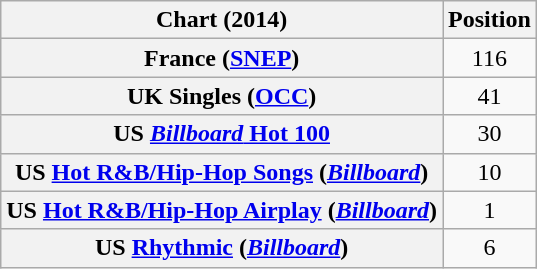<table class="wikitable plainrowheaders sortable" style="text-align:center">
<tr>
<th scope="col">Chart (2014)</th>
<th scope="col">Position</th>
</tr>
<tr>
<th scope="row">France (<a href='#'>SNEP</a>)</th>
<td style="text-align:center;">116</td>
</tr>
<tr>
<th scope="row">UK Singles (<a href='#'>OCC</a>)</th>
<td style="text-align:center;">41</td>
</tr>
<tr>
<th scope="row">US <a href='#'><em>Billboard</em> Hot 100</a></th>
<td style="text-align:center;">30</td>
</tr>
<tr>
<th scope="row">US <a href='#'>Hot R&B/Hip-Hop Songs</a> (<em><a href='#'>Billboard</a></em>)</th>
<td style="text-align:center;">10</td>
</tr>
<tr>
<th scope="row">US <a href='#'>Hot R&B/Hip-Hop Airplay</a> (<em><a href='#'>Billboard</a></em>)</th>
<td style="text-align:center;">1</td>
</tr>
<tr>
<th scope="row">US <a href='#'>Rhythmic</a> (<em><a href='#'>Billboard</a></em>)</th>
<td style="text-align:center;">6</td>
</tr>
</table>
